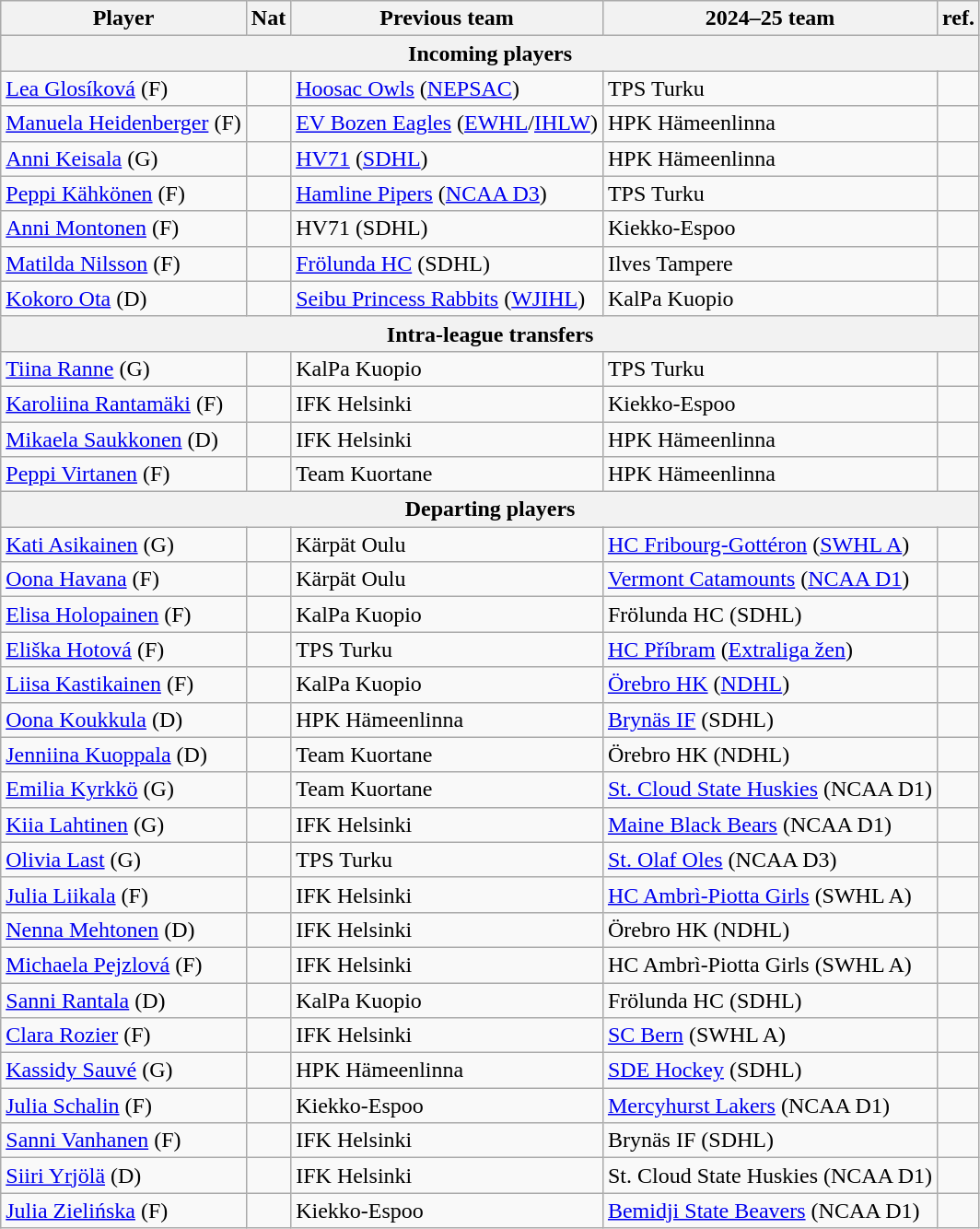<table class="wikitable" width="" 85%">
<tr>
<th>Player</th>
<th>Nat</th>
<th>Previous team</th>
<th>2024–25 team</th>
<th>ref.</th>
</tr>
<tr>
<th colspan="5">Incoming players</th>
</tr>
<tr>
<td><a href='#'>Lea Glosíková</a> (F)</td>
<td align="center"></td>
<td><a href='#'>Hoosac Owls</a> (<a href='#'>NEPSAC</a>)</td>
<td>TPS Turku</td>
<td align="center"></td>
</tr>
<tr https://www.instagram.com/p//?utm_source=ig_web_copy_link&igsh=MzRlODBiNWFlZA==>
<td><a href='#'>Manuela Heidenberger</a> (F)</td>
<td align="center"></td>
<td><a href='#'>EV Bozen Eagles</a> (<a href='#'>EWHL</a>/<a href='#'>IHLW</a>)</td>
<td>HPK Hämeenlinna</td>
<td align="center"></td>
</tr>
<tr>
<td><a href='#'>Anni Keisala</a> (G)</td>
<td align="center"></td>
<td><a href='#'>HV71</a> (<a href='#'>SDHL</a>)</td>
<td>HPK Hämeenlinna</td>
<td align="center"></td>
</tr>
<tr>
<td><a href='#'>Peppi Kähkönen</a> (F)</td>
<td align="center"></td>
<td><a href='#'>Hamline Pipers</a> (<a href='#'>NCAA D3</a>)</td>
<td>TPS Turku</td>
<td align="center"></td>
</tr>
<tr>
<td><a href='#'>Anni Montonen</a> (F)</td>
<td align="center"></td>
<td>HV71 (SDHL)</td>
<td>Kiekko-Espoo</td>
<td align="center"></td>
</tr>
<tr>
<td><a href='#'>Matilda Nilsson</a> (F)</td>
<td align="center"></td>
<td><a href='#'>Frölunda HC</a> (SDHL)</td>
<td>Ilves Tampere</td>
<td align="center"></td>
</tr>
<tr>
<td><a href='#'>Kokoro Ota</a> (D)</td>
<td align="center"></td>
<td><a href='#'>Seibu Princess Rabbits</a> (<a href='#'>WJIHL</a>)</td>
<td>KalPa Kuopio</td>
<td align="center"></td>
</tr>
<tr>
<th colspan="5">Intra-league transfers</th>
</tr>
<tr>
<td><a href='#'>Tiina Ranne</a> (G)</td>
<td align="center"></td>
<td>KalPa Kuopio</td>
<td>TPS Turku</td>
<td align="center"></td>
</tr>
<tr>
<td><a href='#'>Karoliina Rantamäki</a> (F)</td>
<td align="center"></td>
<td>IFK Helsinki</td>
<td>Kiekko-Espoo</td>
<td align="center"></td>
</tr>
<tr>
<td><a href='#'>Mikaela Saukkonen</a> (D)</td>
<td align="center"></td>
<td>IFK Helsinki</td>
<td>HPK Hämeenlinna</td>
<td align="center"></td>
</tr>
<tr>
<td><a href='#'>Peppi Virtanen</a> (F)</td>
<td align="center"></td>
<td>Team Kuortane</td>
<td>HPK Hämeenlinna</td>
<td align="center"></td>
</tr>
<tr>
<th colspan="5">Departing players</th>
</tr>
<tr>
<td><a href='#'>Kati Asikainen</a> (G)</td>
<td align="center"></td>
<td>Kärpät Oulu</td>
<td><a href='#'>HC Fribourg-Gottéron</a> (<a href='#'>SWHL A</a>)</td>
<td align="center"></td>
</tr>
<tr>
<td><a href='#'>Oona Havana</a> (F)</td>
<td align="center"></td>
<td>Kärpät Oulu</td>
<td><a href='#'>Vermont Catamounts</a> (<a href='#'>NCAA D1</a>)</td>
<td align="center"></td>
</tr>
<tr>
<td><a href='#'>Elisa Holopainen</a> (F)</td>
<td align="center"></td>
<td>KalPa Kuopio</td>
<td>Frölunda HC (SDHL)</td>
<td align="center"></td>
</tr>
<tr>
<td><a href='#'>Eliška Hotová</a> (F)</td>
<td align="center"></td>
<td>TPS Turku</td>
<td><a href='#'>HC Příbram</a> (<a href='#'>Extraliga žen</a>)</td>
<td align="center"></td>
</tr>
<tr>
<td><a href='#'>Liisa Kastikainen</a> (F)</td>
<td align="center"></td>
<td>KalPa Kuopio</td>
<td><a href='#'>Örebro HK</a> (<a href='#'>NDHL</a>)</td>
<td align="center"></td>
</tr>
<tr>
<td><a href='#'>Oona Koukkula</a> (D)</td>
<td align="center"></td>
<td>HPK Hämeenlinna</td>
<td><a href='#'>Brynäs IF</a> (SDHL)</td>
<td align="center"></td>
</tr>
<tr>
<td><a href='#'>Jenniina Kuoppala</a> (D)</td>
<td align="center"></td>
<td>Team Kuortane</td>
<td>Örebro HK (NDHL)</td>
<td align="center"></td>
</tr>
<tr>
<td><a href='#'>Emilia Kyrkkö</a> (G)</td>
<td align="center"></td>
<td>Team Kuortane</td>
<td><a href='#'>St. Cloud State Huskies</a> (NCAA D1)</td>
<td align="center"></td>
</tr>
<tr>
<td><a href='#'>Kiia Lahtinen</a> (G)</td>
<td align="center"></td>
<td>IFK Helsinki</td>
<td><a href='#'>Maine Black Bears</a> (NCAA D1)</td>
<td align="center"></td>
</tr>
<tr>
<td><a href='#'>Olivia Last</a> (G)</td>
<td align="center"></td>
<td>TPS Turku</td>
<td><a href='#'>St. Olaf Oles</a> (NCAA D3)</td>
<td align="center"></td>
</tr>
<tr>
<td><a href='#'>Julia Liikala</a> (F)</td>
<td align="center"></td>
<td>IFK Helsinki</td>
<td><a href='#'>HC Ambrì-Piotta Girls</a> (SWHL A)</td>
<td align="center"></td>
</tr>
<tr>
<td><a href='#'>Nenna Mehtonen</a> (D)</td>
<td align="center"></td>
<td>IFK Helsinki</td>
<td>Örebro HK (NDHL)</td>
<td align="center"></td>
</tr>
<tr>
<td><a href='#'>Michaela Pejzlová</a> (F)</td>
<td align="center"></td>
<td>IFK Helsinki</td>
<td>HC Ambrì-Piotta Girls (SWHL A)</td>
<td align="center"></td>
</tr>
<tr>
<td><a href='#'>Sanni Rantala</a> (D)</td>
<td align="center"></td>
<td>KalPa Kuopio</td>
<td>Frölunda HC (SDHL)</td>
<td align="center"></td>
</tr>
<tr>
<td><a href='#'>Clara Rozier</a> (F)</td>
<td align="center"></td>
<td>IFK Helsinki</td>
<td><a href='#'>SC Bern</a> (SWHL A)</td>
<td align="center"></td>
</tr>
<tr>
<td><a href='#'>Kassidy Sauvé</a> (G)</td>
<td align="center"></td>
<td>HPK Hämeenlinna</td>
<td><a href='#'>SDE Hockey</a> (SDHL)</td>
<td align="center"></td>
</tr>
<tr>
<td><a href='#'>Julia Schalin</a> (F)</td>
<td align="center"></td>
<td>Kiekko-Espoo</td>
<td><a href='#'>Mercyhurst Lakers</a> (NCAA D1)</td>
<td align="center"></td>
</tr>
<tr>
<td><a href='#'>Sanni Vanhanen</a> (F)</td>
<td align="center"></td>
<td>IFK Helsinki</td>
<td>Brynäs IF (SDHL)</td>
<td align="center"></td>
</tr>
<tr>
<td><a href='#'>Siiri Yrjölä</a> (D)</td>
<td align="center"></td>
<td>IFK Helsinki</td>
<td>St. Cloud State Huskies (NCAA D1)</td>
<td align="center"></td>
</tr>
<tr>
<td><a href='#'>Julia Zielińska</a> (F)</td>
<td align="center"></td>
<td>Kiekko-Espoo</td>
<td><a href='#'>Bemidji State Beavers</a> (NCAA D1)</td>
<td align="center"></td>
</tr>
</table>
